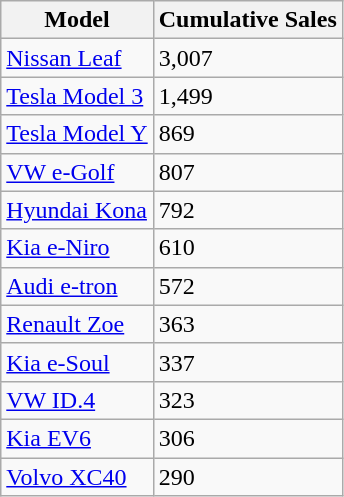<table class="wikitable">
<tr>
<th>Model</th>
<th>Cumulative Sales</th>
</tr>
<tr>
<td><a href='#'>Nissan Leaf</a></td>
<td>3,007</td>
</tr>
<tr>
<td><a href='#'>Tesla Model 3</a></td>
<td>1,499</td>
</tr>
<tr>
<td><a href='#'>Tesla Model Y</a></td>
<td>869</td>
</tr>
<tr>
<td><a href='#'>VW e-Golf</a></td>
<td>807</td>
</tr>
<tr>
<td><a href='#'>Hyundai Kona</a></td>
<td>792</td>
</tr>
<tr>
<td><a href='#'>Kia e-Niro</a></td>
<td>610</td>
</tr>
<tr>
<td><a href='#'>Audi e-tron</a></td>
<td>572</td>
</tr>
<tr>
<td><a href='#'>Renault Zoe</a></td>
<td>363</td>
</tr>
<tr>
<td><a href='#'>Kia e-Soul</a></td>
<td>337</td>
</tr>
<tr>
<td><a href='#'>VW ID.4</a></td>
<td>323</td>
</tr>
<tr>
<td><a href='#'>Kia EV6</a></td>
<td>306</td>
</tr>
<tr>
<td><a href='#'>Volvo XC40</a></td>
<td>290</td>
</tr>
</table>
